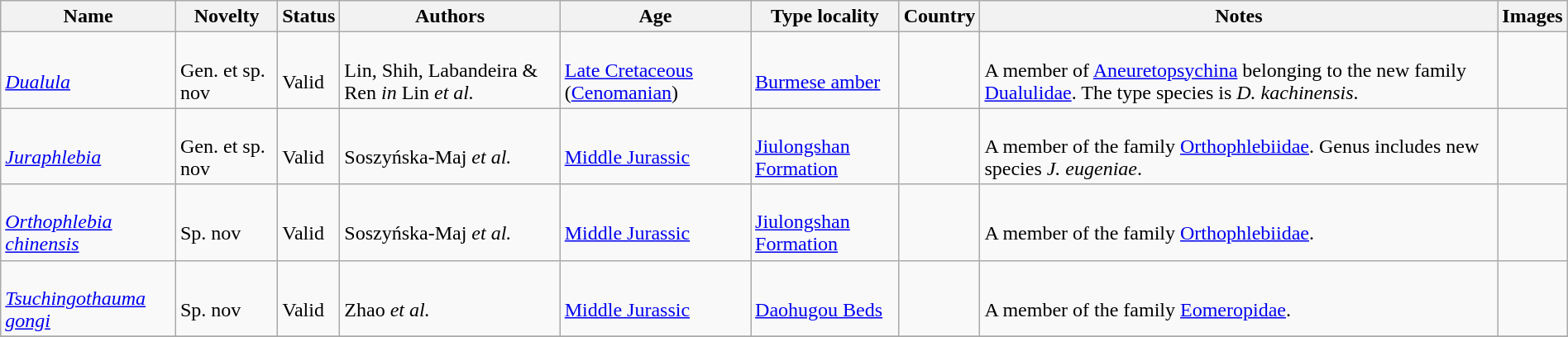<table class="wikitable sortable" align="center" width="100%">
<tr>
<th>Name</th>
<th>Novelty</th>
<th>Status</th>
<th>Authors</th>
<th>Age</th>
<th>Type locality</th>
<th>Country</th>
<th>Notes</th>
<th>Images</th>
</tr>
<tr>
<td><br><em><a href='#'>Dualula</a></em></td>
<td><br>Gen. et sp. nov</td>
<td><br>Valid</td>
<td><br>Lin, Shih, Labandeira & Ren <em>in</em> Lin <em>et al.</em></td>
<td><br><a href='#'>Late Cretaceous</a> (<a href='#'>Cenomanian</a>)</td>
<td><br><a href='#'>Burmese amber</a></td>
<td><br></td>
<td><br>A member of <a href='#'>Aneuretopsychina</a> belonging to the new family <a href='#'>Dualulidae</a>. The type species is <em>D. kachinensis</em>.</td>
<td></td>
</tr>
<tr>
<td><br><em><a href='#'>Juraphlebia</a></em></td>
<td><br>Gen. et sp. nov</td>
<td><br>Valid</td>
<td><br>Soszyńska-Maj <em>et al.</em></td>
<td><br><a href='#'>Middle Jurassic</a></td>
<td><br><a href='#'>Jiulongshan Formation</a></td>
<td><br></td>
<td><br>A member of the family <a href='#'>Orthophlebiidae</a>. Genus includes new species <em>J. eugeniae</em>.</td>
<td></td>
</tr>
<tr>
<td><br><em><a href='#'>Orthophlebia chinensis</a></em></td>
<td><br>Sp. nov</td>
<td><br>Valid</td>
<td><br>Soszyńska-Maj <em>et al.</em></td>
<td><br><a href='#'>Middle Jurassic</a></td>
<td><br><a href='#'>Jiulongshan Formation</a></td>
<td><br></td>
<td><br>A member of the family <a href='#'>Orthophlebiidae</a>.</td>
<td></td>
</tr>
<tr>
<td><br><em><a href='#'>Tsuchingothauma gongi</a></em></td>
<td><br>Sp. nov</td>
<td><br>Valid</td>
<td><br>Zhao <em>et al.</em></td>
<td><br><a href='#'>Middle Jurassic</a></td>
<td><br><a href='#'>Daohugou Beds</a></td>
<td><br></td>
<td><br>A member of the family <a href='#'>Eomeropidae</a>.</td>
<td></td>
</tr>
<tr>
</tr>
</table>
